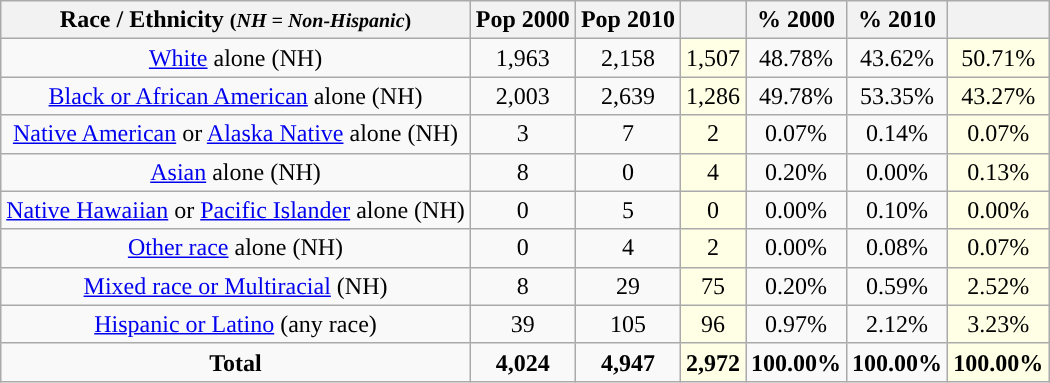<table class="wikitable" style="text-align:center;">
<tr>
<th>Race / Ethnicity <small>(<em>NH = Non-Hispanic</em>)</small></th>
<th>Pop 2000</th>
<th>Pop 2010</th>
<th></th>
<th>% 2000</th>
<th>% 2010</th>
<th></th>
</tr>
<tr>
<td><a href='#'>White</a> alone (NH)</td>
<td>1,963</td>
<td>2,158</td>
<td style='background: #ffffe6;'>1,507</td>
<td>48.78%</td>
<td>43.62%</td>
<td style='background: #ffffe6;'>50.71%</td>
</tr>
<tr>
<td><a href='#'>Black or African American</a> alone (NH)</td>
<td>2,003</td>
<td>2,639</td>
<td style='background: #ffffe6;'>1,286</td>
<td>49.78%</td>
<td>53.35%</td>
<td style='background: #ffffe6;'>43.27%</td>
</tr>
<tr>
<td><a href='#'>Native American</a> or <a href='#'>Alaska Native</a> alone (NH)</td>
<td>3</td>
<td>7</td>
<td style='background: #ffffe6;'>2</td>
<td>0.07%</td>
<td>0.14%</td>
<td style='background: #ffffe6;'>0.07%</td>
</tr>
<tr>
<td><a href='#'>Asian</a> alone (NH)</td>
<td>8</td>
<td>0</td>
<td style='background: #ffffe6;'>4</td>
<td>0.20%</td>
<td>0.00%</td>
<td style='background: #ffffe6;'>0.13%</td>
</tr>
<tr>
<td><a href='#'>Native Hawaiian</a> or <a href='#'>Pacific Islander</a> alone (NH)</td>
<td>0</td>
<td>5</td>
<td style='background: #ffffe6;'>0</td>
<td>0.00%</td>
<td>0.10%</td>
<td style='background: #ffffe6;'>0.00%</td>
</tr>
<tr>
<td><a href='#'>Other race</a> alone (NH)</td>
<td>0</td>
<td>4</td>
<td style='background: #ffffe6;'>2</td>
<td>0.00%</td>
<td>0.08%</td>
<td style='background: #ffffe6;'>0.07%</td>
</tr>
<tr>
<td><a href='#'>Mixed race or Multiracial</a> (NH)</td>
<td>8</td>
<td>29</td>
<td style='background: #ffffe6;'>75</td>
<td>0.20%</td>
<td>0.59%</td>
<td style='background: #ffffe6;'>2.52%</td>
</tr>
<tr>
<td><a href='#'>Hispanic or Latino</a> (any race)</td>
<td>39</td>
<td>105</td>
<td style='background: #ffffe6;'>96</td>
<td>0.97%</td>
<td>2.12%</td>
<td style='background: #ffffe6;'>3.23%</td>
</tr>
<tr>
<td><strong>Total</strong></td>
<td><strong>4,024</strong></td>
<td><strong>4,947</strong></td>
<td style='background: #ffffe6;'><strong>2,972</strong></td>
<td><strong>100.00%</strong></td>
<td><strong>100.00%</strong></td>
<td style='background: #ffffe6;'><strong>100.00%</strong></td>
</tr>
</table>
